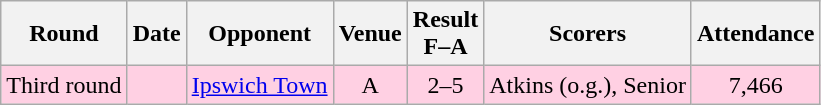<table class="wikitable" style="text-align:center;">
<tr>
<th>Round</th>
<th>Date</th>
<th>Opponent</th>
<th>Venue</th>
<th>Result<br>F–A</th>
<th>Scorers</th>
<th>Attendance</th>
</tr>
<tr bgcolor="#ffd0e3">
<td>Third round</td>
<td></td>
<td><a href='#'>Ipswich Town</a></td>
<td>A</td>
<td>2–5</td>
<td>Atkins (o.g.), Senior</td>
<td>7,466</td>
</tr>
</table>
